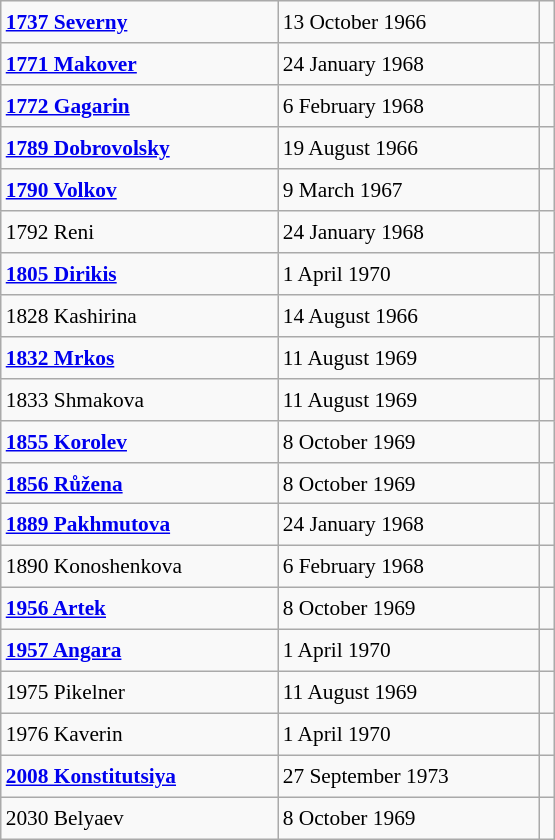<table class="wikitable" style="font-size: 89%; float: left; width: 26em; margin-right: 1em; height: 560px">
<tr>
<td><strong><a href='#'>1737 Severny</a></strong></td>
<td>13 October 1966</td>
<td></td>
</tr>
<tr>
<td><strong><a href='#'>1771 Makover</a></strong></td>
<td>24 January 1968</td>
<td></td>
</tr>
<tr>
<td><strong><a href='#'>1772 Gagarin</a></strong></td>
<td>6 February 1968</td>
<td></td>
</tr>
<tr>
<td><strong><a href='#'>1789 Dobrovolsky</a></strong></td>
<td>19 August 1966</td>
<td></td>
</tr>
<tr>
<td><strong><a href='#'>1790 Volkov</a></strong></td>
<td>9 March 1967</td>
<td></td>
</tr>
<tr>
<td>1792 Reni</td>
<td>24 January 1968</td>
<td></td>
</tr>
<tr>
<td><strong><a href='#'>1805 Dirikis</a></strong></td>
<td>1 April 1970</td>
<td></td>
</tr>
<tr>
<td>1828 Kashirina</td>
<td>14 August 1966</td>
<td></td>
</tr>
<tr>
<td><strong><a href='#'>1832 Mrkos</a></strong></td>
<td>11 August 1969</td>
<td></td>
</tr>
<tr>
<td>1833 Shmakova</td>
<td>11 August 1969</td>
<td></td>
</tr>
<tr>
<td><strong><a href='#'>1855 Korolev</a></strong></td>
<td>8 October 1969</td>
<td></td>
</tr>
<tr>
<td><strong><a href='#'>1856 Růžena</a></strong></td>
<td>8 October 1969</td>
<td></td>
</tr>
<tr>
<td><strong><a href='#'>1889 Pakhmutova</a></strong></td>
<td>24 January 1968</td>
<td></td>
</tr>
<tr>
<td>1890 Konoshenkova</td>
<td>6 February 1968</td>
<td></td>
</tr>
<tr>
<td><strong><a href='#'>1956 Artek</a></strong></td>
<td>8 October 1969</td>
<td></td>
</tr>
<tr>
<td><strong><a href='#'>1957 Angara</a></strong></td>
<td>1 April 1970</td>
<td></td>
</tr>
<tr>
<td>1975 Pikelner</td>
<td>11 August 1969</td>
<td></td>
</tr>
<tr>
<td>1976 Kaverin</td>
<td>1 April 1970</td>
<td></td>
</tr>
<tr>
<td><strong><a href='#'>2008 Konstitutsiya</a></strong></td>
<td>27 September 1973</td>
<td></td>
</tr>
<tr>
<td>2030 Belyaev</td>
<td>8 October 1969</td>
<td></td>
</tr>
</table>
